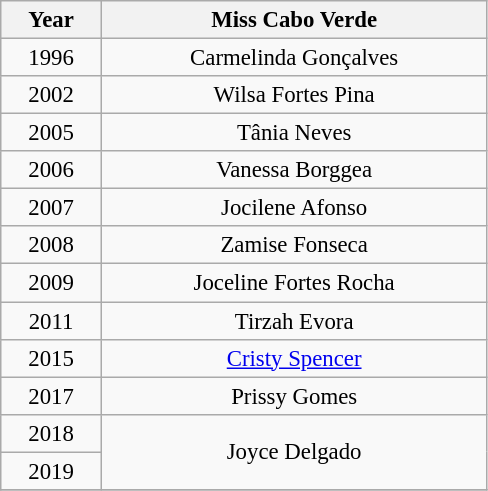<table class="wikitable sortable" style="font-size: 95%; text-align:center">
<tr>
<th width="60">Year</th>
<th width="250">Miss Cabo Verde</th>
</tr>
<tr>
<td>1996</td>
<td>Carmelinda Gonçalves</td>
</tr>
<tr>
<td>2002</td>
<td>Wilsa Fortes Pina</td>
</tr>
<tr>
<td>2005</td>
<td>Tânia Neves</td>
</tr>
<tr>
<td>2006</td>
<td>Vanessa Borggea</td>
</tr>
<tr>
<td>2007</td>
<td>Jocilene Afonso</td>
</tr>
<tr>
<td>2008</td>
<td>Zamise Fonseca</td>
</tr>
<tr>
<td>2009</td>
<td>Joceline Fortes Rocha</td>
</tr>
<tr>
<td>2011</td>
<td>Tirzah Evora</td>
</tr>
<tr>
<td>2015</td>
<td><a href='#'>Cristy Spencer</a></td>
</tr>
<tr>
<td>2017</td>
<td>Prissy Gomes</td>
</tr>
<tr>
<td>2018</td>
<td rowspan=2>Joyce Delgado</td>
</tr>
<tr>
<td>2019</td>
</tr>
<tr>
</tr>
</table>
